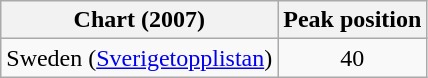<table class="wikitable">
<tr>
<th>Chart (2007)</th>
<th>Peak position</th>
</tr>
<tr>
<td>Sweden (<a href='#'>Sverigetopplistan</a>)</td>
<td align="center">40</td>
</tr>
</table>
